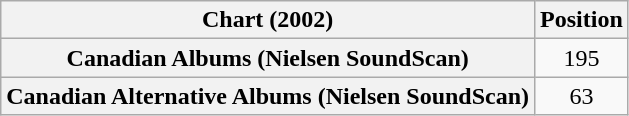<table class="wikitable plainrowheaders">
<tr>
<th scope="col">Chart (2002)</th>
<th scope="col">Position</th>
</tr>
<tr>
<th scope="row">Canadian Albums (Nielsen SoundScan)</th>
<td style="text-align:center;">195</td>
</tr>
<tr>
<th scope="row">Canadian Alternative Albums (Nielsen SoundScan)</th>
<td style="text-align:center;">63</td>
</tr>
</table>
